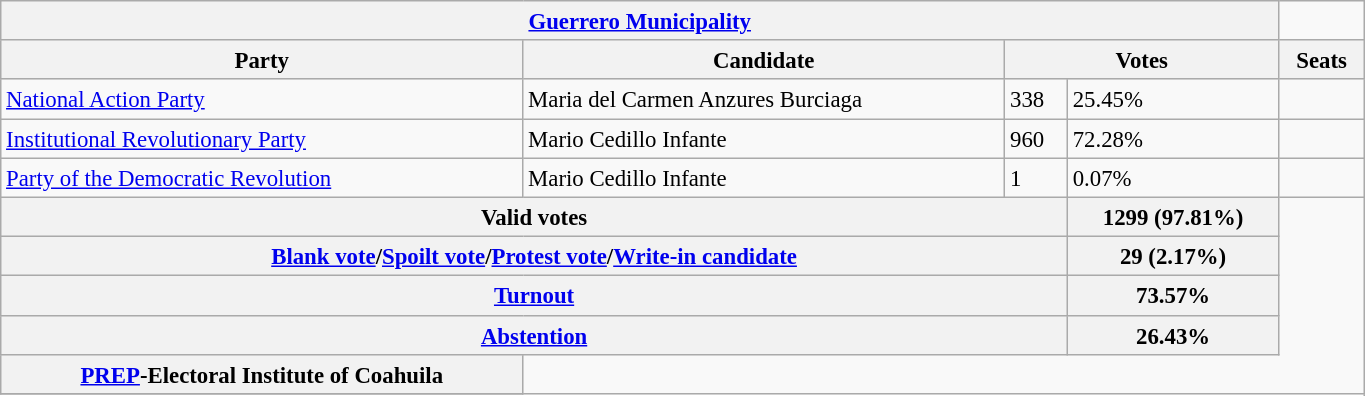<table class="wikitable collapsible collapsed" style="font-size:95%; width:72%; line-height:126%; margin-bottom:0">
<tr>
<th Colspan = 4><strong><a href='#'>Guerrero Municipality</a></strong></th>
</tr>
<tr style="background:#efefef;">
<th Colspan = 1><strong>Party</strong></th>
<th Colspan = 1><strong>Candidate</strong></th>
<th Colspan = 2><strong>Votes</strong></th>
<th Colspan = 1><strong>Seats</strong></th>
</tr>
<tr>
<td> <a href='#'>National Action Party</a></td>
<td>Maria del Carmen Anzures Burciaga</td>
<td>338</td>
<td>25.45%</td>
<td></td>
</tr>
<tr>
<td> <a href='#'>Institutional Revolutionary Party</a></td>
<td>Mario Cedillo Infante</td>
<td>960</td>
<td>72.28%</td>
<td></td>
</tr>
<tr>
<td> <a href='#'>Party of the Democratic Revolution</a></td>
<td>Mario Cedillo Infante</td>
<td>1</td>
<td>0.07%</td>
<td></td>
</tr>
<tr>
<th Colspan = 3><strong>Valid votes</strong></th>
<th>1299 (97.81%)</th>
</tr>
<tr>
<th Colspan = 3><strong><a href='#'>Blank vote</a>/<a href='#'>Spoilt vote</a>/<a href='#'>Protest vote</a>/<a href='#'>Write-in candidate</a></strong></th>
<th>29 (2.17%)</th>
</tr>
<tr>
<th Colspan = 3><strong><a href='#'>Turnout</a></strong></th>
<th>73.57%</th>
</tr>
<tr>
<th Colspan = 3><strong><a href='#'>Abstention</a></strong></th>
<th>26.43%</th>
</tr>
<tr>
<th Colspan =><a href='#'>PREP</a>-Electoral Institute of Coahuila </th>
</tr>
<tr>
</tr>
</table>
